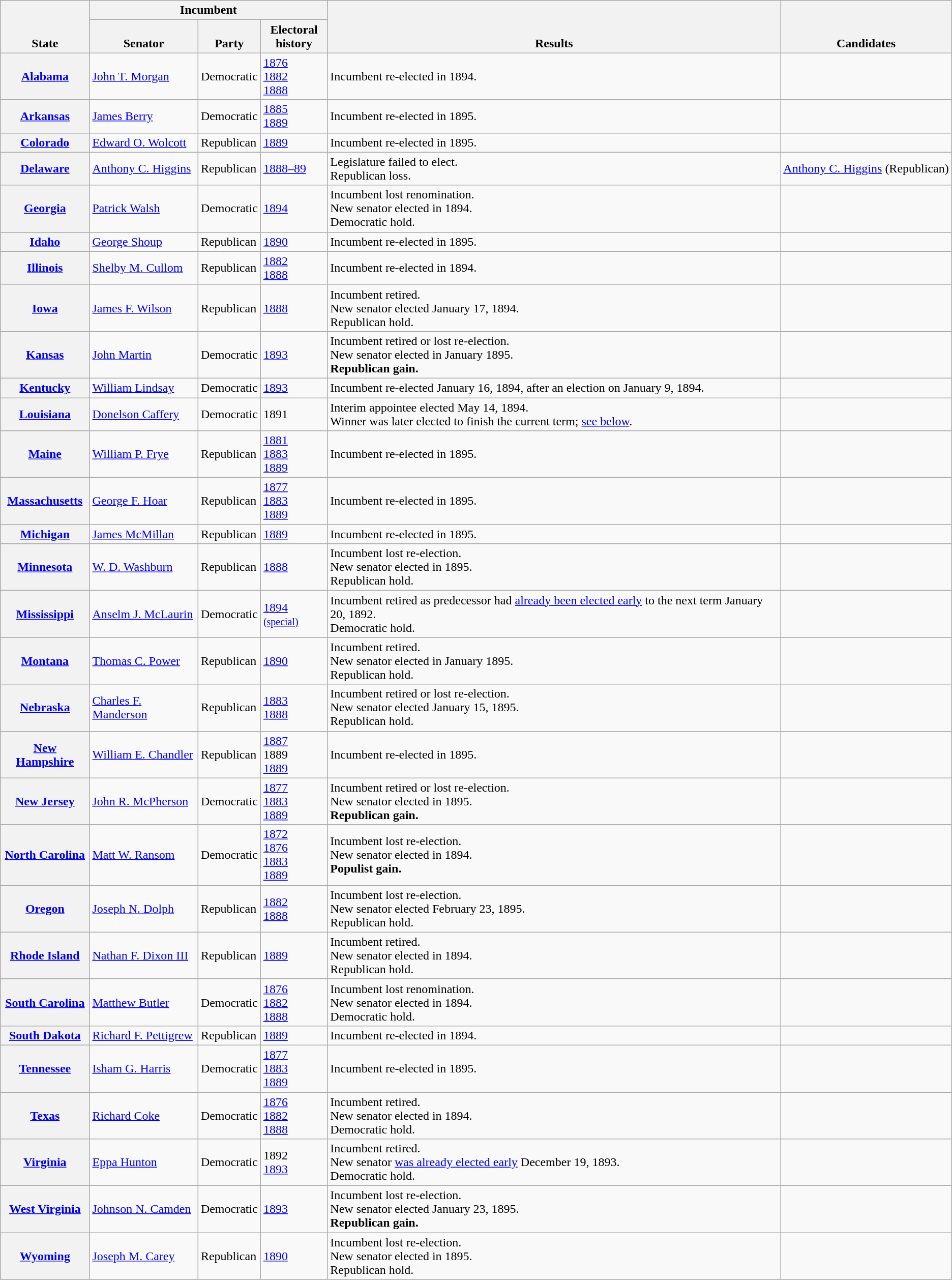<table class=wikitable>
<tr valign=bottom>
<th rowspan=2>State</th>
<th colspan=3>Incumbent</th>
<th rowspan=2>Results</th>
<th rowspan=2>Candidates</th>
</tr>
<tr valign=bottom>
<th>Senator</th>
<th>Party</th>
<th>Electoral<br>history</th>
</tr>
<tr>
<th><a href='#'>Alabama</a></th>
<td><a href='#'>John T. Morgan</a></td>
<td>Democratic</td>
<td><a href='#'>1876</a><br><a href='#'>1882</a><br><a href='#'>1888</a></td>
<td>Incumbent re-elected in 1894.</td>
<td nowrap></td>
</tr>
<tr>
<th><a href='#'>Arkansas</a></th>
<td><a href='#'>James Berry</a></td>
<td>Democratic</td>
<td><a href='#'>1885 </a><br><a href='#'>1889</a></td>
<td>Incumbent re-elected in 1895.</td>
<td nowrap></td>
</tr>
<tr>
<th><a href='#'>Colorado</a></th>
<td><a href='#'>Edward O. Wolcott</a></td>
<td>Republican</td>
<td><a href='#'>1889</a></td>
<td>Incumbent re-elected in 1895.</td>
<td nowrap></td>
</tr>
<tr>
<th><a href='#'>Delaware</a></th>
<td><a href='#'>Anthony C. Higgins</a></td>
<td>Republican</td>
<td><a href='#'>1888–89</a></td>
<td>Legislature failed to elect.<br>Republican loss.</td>
<td nowrap><a href='#'>Anthony C. Higgins</a> (Republican)<br></td>
</tr>
<tr>
<th><a href='#'>Georgia</a></th>
<td><a href='#'>Patrick Walsh</a></td>
<td>Democratic</td>
<td><a href='#'>1894 </a></td>
<td>Incumbent lost renomination.<br>New senator elected in 1894.<br>Democratic hold.</td>
<td nowrap></td>
</tr>
<tr>
<th><a href='#'>Idaho</a></th>
<td><a href='#'>George Shoup</a></td>
<td>Republican</td>
<td><a href='#'>1890</a></td>
<td>Incumbent re-elected in 1895.</td>
<td nowrap></td>
</tr>
<tr>
<th><a href='#'>Illinois</a></th>
<td><a href='#'>Shelby M. Cullom</a></td>
<td>Republican</td>
<td><a href='#'>1882</a><br><a href='#'>1888</a></td>
<td>Incumbent re-elected in 1894.</td>
<td nowrap></td>
</tr>
<tr>
<th><a href='#'>Iowa</a></th>
<td><a href='#'>James F. Wilson</a></td>
<td>Republican</td>
<td><a href='#'>1888</a></td>
<td>Incumbent retired.<br>New senator elected January 17, 1894.<br>Republican hold.</td>
<td nowrap></td>
</tr>
<tr>
<th><a href='#'>Kansas</a></th>
<td><a href='#'>John Martin</a></td>
<td>Democratic</td>
<td><a href='#'>1893 </a></td>
<td>Incumbent retired or lost re-election.<br>New senator elected in January 1895.<br><strong>Republican gain.</strong></td>
<td nowrap></td>
</tr>
<tr>
<th><a href='#'>Kentucky</a></th>
<td><a href='#'>William Lindsay</a></td>
<td>Democratic</td>
<td><a href='#'>1893 </a></td>
<td>Incumbent re-elected January 16, 1894, after an election on January 9, 1894.</td>
<td nowrap></td>
</tr>
<tr>
<th><a href='#'>Louisiana</a></th>
<td><a href='#'>Donelson Caffery</a></td>
<td>Democratic</td>
<td>1891 </td>
<td>Interim appointee elected May 14, 1894.<br>Winner was later elected to finish the current term; <a href='#'>see below</a>.</td>
<td nowrap></td>
</tr>
<tr>
<th><a href='#'>Maine</a></th>
<td><a href='#'>William P. Frye</a></td>
<td>Republican</td>
<td nowrap><a href='#'>1881 </a><br><a href='#'>1883</a><br><a href='#'>1889</a></td>
<td>Incumbent re-elected in 1895.</td>
<td nowrap></td>
</tr>
<tr>
<th><a href='#'>Massachusetts</a></th>
<td><a href='#'>George F. Hoar</a></td>
<td>Republican</td>
<td><a href='#'>1877</a><br><a href='#'>1883</a><br><a href='#'>1889</a></td>
<td>Incumbent re-elected in 1895.</td>
<td nowrap></td>
</tr>
<tr>
<th><a href='#'>Michigan</a></th>
<td><a href='#'>James McMillan</a></td>
<td>Republican</td>
<td><a href='#'>1889</a></td>
<td>Incumbent re-elected in 1895.</td>
<td nowrap></td>
</tr>
<tr>
<th><a href='#'>Minnesota</a></th>
<td><a href='#'>W. D. Washburn</a></td>
<td>Republican</td>
<td><a href='#'>1888</a></td>
<td>Incumbent lost re-election.<br>New senator elected in 1895.<br>Republican hold.</td>
<td nowrap></td>
</tr>
<tr>
<th><a href='#'>Mississippi</a></th>
<td><a href='#'>Anselm J. McLaurin</a></td>
<td>Democratic</td>
<td><a href='#'>1894 <small>(special)</small></a></td>
<td>Incumbent retired as predecessor had <a href='#'>already been elected early</a> to the next term January 20, 1892.<br>Democratic hold.</td>
<td nowrap></td>
</tr>
<tr>
<th><a href='#'>Montana</a></th>
<td><a href='#'>Thomas C. Power</a></td>
<td>Republican</td>
<td><a href='#'>1890</a></td>
<td>Incumbent retired.<br>New senator elected in January 1895.<br>Republican hold.</td>
<td nowrap></td>
</tr>
<tr>
<th><a href='#'>Nebraska</a></th>
<td><a href='#'>Charles F. Manderson</a></td>
<td>Republican</td>
<td><a href='#'>1883</a><br><a href='#'>1888</a></td>
<td>Incumbent retired or lost re-election.<br>New senator elected January 15, 1895.<br>Republican hold.</td>
<td nowrap></td>
</tr>
<tr>
<th><a href='#'>New Hampshire</a></th>
<td><a href='#'>William E. Chandler</a></td>
<td>Republican</td>
<td><a href='#'>1887 </a><br>1889 <br><a href='#'>1889 </a></td>
<td>Incumbent re-elected in 1895.</td>
<td nowrap></td>
</tr>
<tr>
<th><a href='#'>New Jersey</a></th>
<td><a href='#'>John R. McPherson</a></td>
<td>Democratic</td>
<td><a href='#'>1877</a><br><a href='#'>1883</a><br><a href='#'>1889</a></td>
<td>Incumbent retired or lost re-election.<br>New senator elected in 1895.<br><strong>Republican gain.</strong></td>
<td nowrap></td>
</tr>
<tr>
<th><a href='#'>North Carolina</a></th>
<td><a href='#'>Matt W. Ransom</a></td>
<td>Democratic</td>
<td><a href='#'>1872 </a><br><a href='#'>1876</a><br><a href='#'>1883</a><br><a href='#'>1889</a></td>
<td>Incumbent lost re-election.<br>New senator elected in 1894.<br><strong>Populist gain.</strong></td>
<td nowrap></td>
</tr>
<tr>
<th><a href='#'>Oregon</a></th>
<td><a href='#'>Joseph N. Dolph</a></td>
<td>Republican</td>
<td><a href='#'>1882</a><br><a href='#'>1888</a></td>
<td>Incumbent lost re-election.<br>New senator elected February 23, 1895.<br>Republican hold.</td>
<td nowrap></td>
</tr>
<tr>
<th><a href='#'>Rhode Island</a></th>
<td><a href='#'>Nathan F. Dixon III</a></td>
<td>Republican</td>
<td><a href='#'>1889 </a></td>
<td>Incumbent retired.<br>New senator elected in 1894.<br>Republican hold.</td>
<td nowrap></td>
</tr>
<tr>
<th><a href='#'>South Carolina</a></th>
<td><a href='#'>Matthew Butler</a></td>
<td>Democratic</td>
<td><a href='#'>1876</a><br><a href='#'>1882</a><br><a href='#'>1888</a></td>
<td>Incumbent lost renomination.<br>New senator elected in 1894.<br>Democratic hold.</td>
<td nowrap></td>
</tr>
<tr>
<th><a href='#'>South Dakota</a></th>
<td><a href='#'>Richard F. Pettigrew</a></td>
<td>Republican</td>
<td><a href='#'>1889</a></td>
<td>Incumbent re-elected in 1894.</td>
<td nowrap></td>
</tr>
<tr>
<th><a href='#'>Tennessee</a></th>
<td><a href='#'>Isham G. Harris</a></td>
<td>Democratic</td>
<td><a href='#'>1877</a><br><a href='#'>1883</a><br><a href='#'>1889</a></td>
<td>Incumbent re-elected in 1895.</td>
<td nowrap></td>
</tr>
<tr>
<th><a href='#'>Texas</a></th>
<td><a href='#'>Richard Coke</a></td>
<td>Democratic</td>
<td><a href='#'>1876</a><br><a href='#'>1882</a><br><a href='#'>1888</a></td>
<td>Incumbent retired.<br>New senator elected in 1894.<br>Democratic hold.</td>
<td nowrap></td>
</tr>
<tr>
<th><a href='#'>Virginia</a></th>
<td><a href='#'>Eppa Hunton</a></td>
<td>Democratic</td>
<td>1892 <br><a href='#'>1893 </a></td>
<td>Incumbent retired.<br>New senator <a href='#'>was already elected early</a> December 19, 1893.<br>Democratic hold.</td>
<td nowrap></td>
</tr>
<tr>
<th><a href='#'>West Virginia</a></th>
<td><a href='#'>Johnson N. Camden</a></td>
<td>Democratic</td>
<td><a href='#'>1893 </a></td>
<td>Incumbent lost re-election.<br>New senator elected January 23, 1895.<br><strong>Republican gain.</strong></td>
<td nowrap></td>
</tr>
<tr>
<th><a href='#'>Wyoming</a></th>
<td><a href='#'>Joseph M. Carey</a></td>
<td>Republican</td>
<td><a href='#'>1890</a></td>
<td>Incumbent lost re-election.<br>New senator elected in 1895.<br>Republican hold.</td>
<td nowrap></td>
</tr>
</table>
